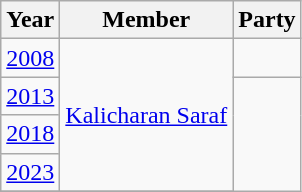<table class="wikitable sortable">
<tr>
<th>Year</th>
<th>Member</th>
<th colspan="2">Party</th>
</tr>
<tr>
<td><a href='#'>2008</a></td>
<td rowspan=4><a href='#'>Kalicharan Saraf</a></td>
<td></td>
</tr>
<tr>
<td><a href='#'>2013</a></td>
</tr>
<tr>
<td><a href='#'>2018</a></td>
</tr>
<tr>
<td><a href='#'>2023</a></td>
</tr>
<tr>
</tr>
</table>
